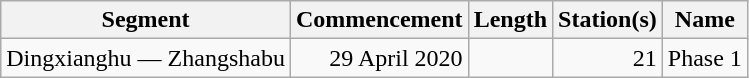<table class="wikitable" style="border-collapse: collapse; text-align: right;">
<tr>
<th>Segment</th>
<th>Commencement</th>
<th>Length</th>
<th>Station(s)</th>
<th>Name</th>
</tr>
<tr>
<td style="text-align: left;">Dingxianghu — Zhangshabu</td>
<td>29 April 2020</td>
<td></td>
<td>21</td>
<td style="text-align: left;">Phase 1</td>
</tr>
</table>
